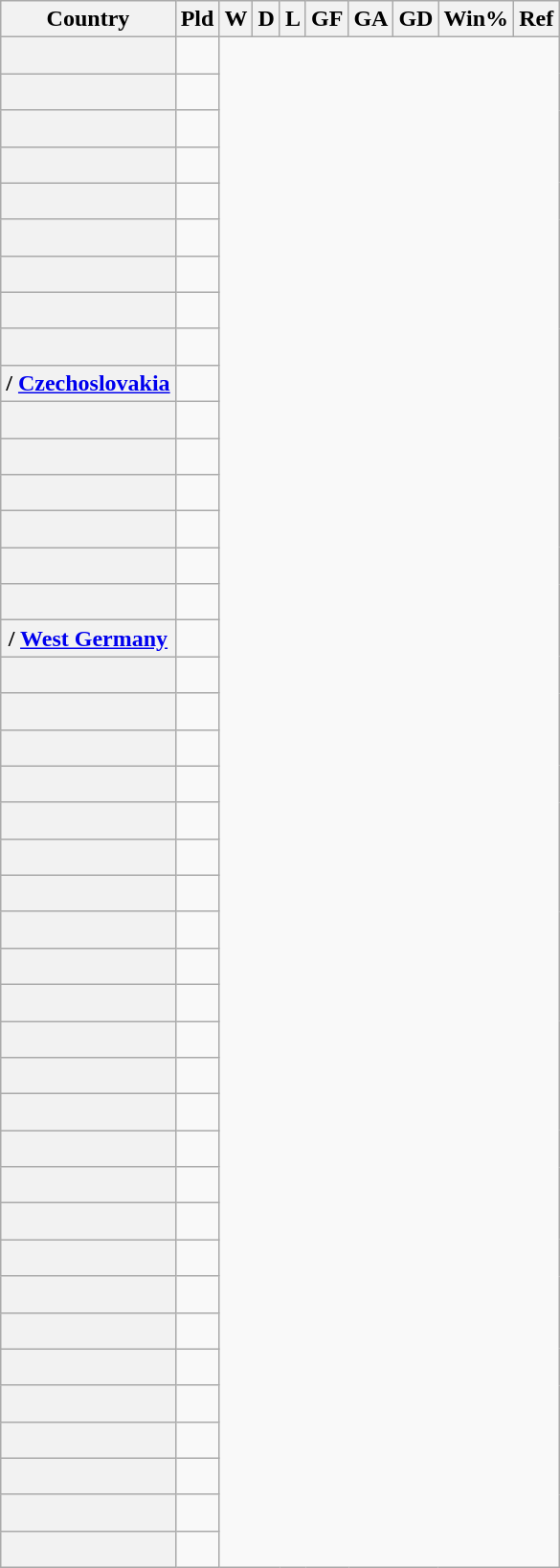<table class="wikitable sortable plainrowheaders" style="text-align:center">
<tr>
<th scope="col">Country</th>
<th scope="col">Pld</th>
<th scope="col">W</th>
<th scope="col">D</th>
<th scope="col">L</th>
<th scope="col">GF</th>
<th scope="col">GA</th>
<th scope="col">GD</th>
<th scope="col">Win%</th>
<th scope="col" class="unsortable">Ref</th>
</tr>
<tr>
<th scope="row" align=left><br></th>
<td></td>
</tr>
<tr>
<th scope="row" align=left><br></th>
<td></td>
</tr>
<tr>
<th scope="row" align=left><br></th>
<td></td>
</tr>
<tr>
<th scope="row" align=left><br></th>
<td></td>
</tr>
<tr>
<th scope="row" align=left><br></th>
<td></td>
</tr>
<tr>
<th scope="row" align=left><br></th>
<td></td>
</tr>
<tr>
<th scope="row" align=left><br></th>
<td></td>
</tr>
<tr>
<th scope="row" align=left><br></th>
<td></td>
</tr>
<tr>
<th scope="row" align=left><br></th>
<td></td>
</tr>
<tr>
<th scope="row" align=left> / <a href='#'>Czechoslovakia</a><br></th>
<td></td>
</tr>
<tr>
<th scope="row" align=left><br></th>
<td></td>
</tr>
<tr>
<th scope="row" align=left><br></th>
<td></td>
</tr>
<tr>
<th scope="row" align=left><br></th>
<td></td>
</tr>
<tr>
<th scope="row" align=left><br></th>
<td></td>
</tr>
<tr>
<th scope="row" align=left><br></th>
<td></td>
</tr>
<tr>
<th scope="row" align=left><br></th>
<td></td>
</tr>
<tr>
<th scope="row" align=left> / <a href='#'>West Germany</a><br></th>
<td></td>
</tr>
<tr>
<th scope="row" align=left><br></th>
<td></td>
</tr>
<tr>
<th scope="row" align=left><br></th>
<td></td>
</tr>
<tr>
<th scope="row" align=left><br></th>
<td></td>
</tr>
<tr>
<th scope="row" align=left><br></th>
<td></td>
</tr>
<tr>
<th scope="row" align=left><br></th>
<td></td>
</tr>
<tr>
<th scope="row" align=left><br></th>
<td></td>
</tr>
<tr>
<th scope="row" align=left><br></th>
<td></td>
</tr>
<tr>
<th scope="row" align=left><br></th>
<td></td>
</tr>
<tr>
<th scope="row" align=left><br></th>
<td></td>
</tr>
<tr>
<th scope="row" align=left><br></th>
<td></td>
</tr>
<tr>
<th scope="row" align=left><br></th>
<td></td>
</tr>
<tr>
<th scope="row" align=left><br></th>
<td></td>
</tr>
<tr>
<th scope="row" align=left><br></th>
<td></td>
</tr>
<tr>
<th scope="row" align=left><br></th>
<td></td>
</tr>
<tr>
<th scope="row" align=left><br></th>
<td></td>
</tr>
<tr>
<th scope="row" align=left><br></th>
<td></td>
</tr>
<tr>
<th scope="row" align=left><br></th>
<td></td>
</tr>
<tr>
<th scope="row" align=left><br></th>
<td></td>
</tr>
<tr>
<th scope="row" align=left><br></th>
<td></td>
</tr>
<tr>
<th scope="row" align=left><br></th>
<td></td>
</tr>
<tr>
<th scope="row" align=left><br></th>
<td></td>
</tr>
<tr>
<th scope="row" align=left><br></th>
<td></td>
</tr>
<tr>
<th scope="row" align=left><br></th>
<td></td>
</tr>
<tr>
<th scope="row" align=left><br></th>
<td></td>
</tr>
<tr>
<th scope="row" align=left><br></th>
<td></td>
</tr>
</table>
